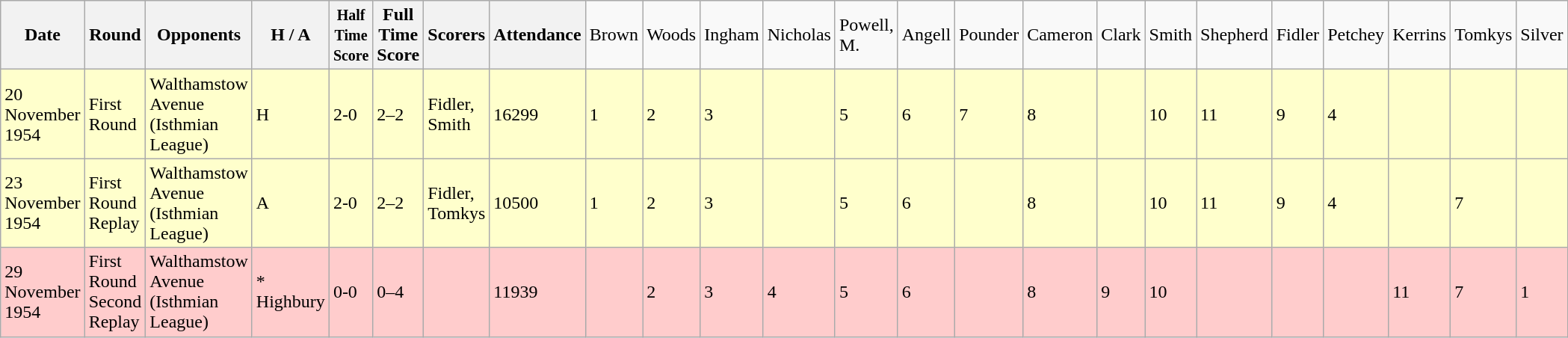<table class="wikitable">
<tr>
<th>Date</th>
<th>Round</th>
<th>Opponents</th>
<th>H / A</th>
<th><small>Half Time Score</small></th>
<th><strong>Full Time Score</strong></th>
<th>Scorers</th>
<th>Attendance</th>
<td>Brown</td>
<td>Woods</td>
<td>Ingham</td>
<td>Nicholas</td>
<td>Powell, M.</td>
<td>Angell</td>
<td>Pounder</td>
<td>Cameron</td>
<td>Clark</td>
<td>Smith</td>
<td>Shepherd</td>
<td>Fidler</td>
<td>Petchey</td>
<td>Kerrins</td>
<td>Tomkys</td>
<td>Silver</td>
</tr>
<tr bgcolor="#FFFFCC">
<td>20 November 1954</td>
<td>First Round</td>
<td>Walthamstow Avenue (Isthmian League)</td>
<td>H</td>
<td>2-0</td>
<td>2–2</td>
<td>Fidler, Smith</td>
<td>16299</td>
<td>1</td>
<td>2</td>
<td>3</td>
<td></td>
<td>5</td>
<td>6</td>
<td>7</td>
<td>8</td>
<td></td>
<td>10</td>
<td>11</td>
<td>9</td>
<td>4</td>
<td></td>
<td></td>
<td></td>
</tr>
<tr bgcolor="#FFFFCC">
<td>23 November 1954</td>
<td>First Round Replay</td>
<td>Walthamstow Avenue (Isthmian League)</td>
<td>A</td>
<td>2-0</td>
<td>2–2</td>
<td>Fidler, Tomkys</td>
<td>10500</td>
<td>1</td>
<td>2</td>
<td>3</td>
<td></td>
<td>5</td>
<td>6</td>
<td></td>
<td>8</td>
<td></td>
<td>10</td>
<td>11</td>
<td>9</td>
<td>4</td>
<td></td>
<td>7</td>
<td></td>
</tr>
<tr bgcolor="#ffcccc">
<td>29 November 1954</td>
<td>First Round Second Replay</td>
<td>Walthamstow Avenue (Isthmian League)</td>
<td>* Highbury</td>
<td>0-0</td>
<td>0–4</td>
<td></td>
<td>11939</td>
<td></td>
<td>2</td>
<td>3</td>
<td>4</td>
<td>5</td>
<td>6</td>
<td></td>
<td>8</td>
<td>9</td>
<td>10</td>
<td></td>
<td></td>
<td></td>
<td>11</td>
<td>7</td>
<td>1</td>
</tr>
</table>
